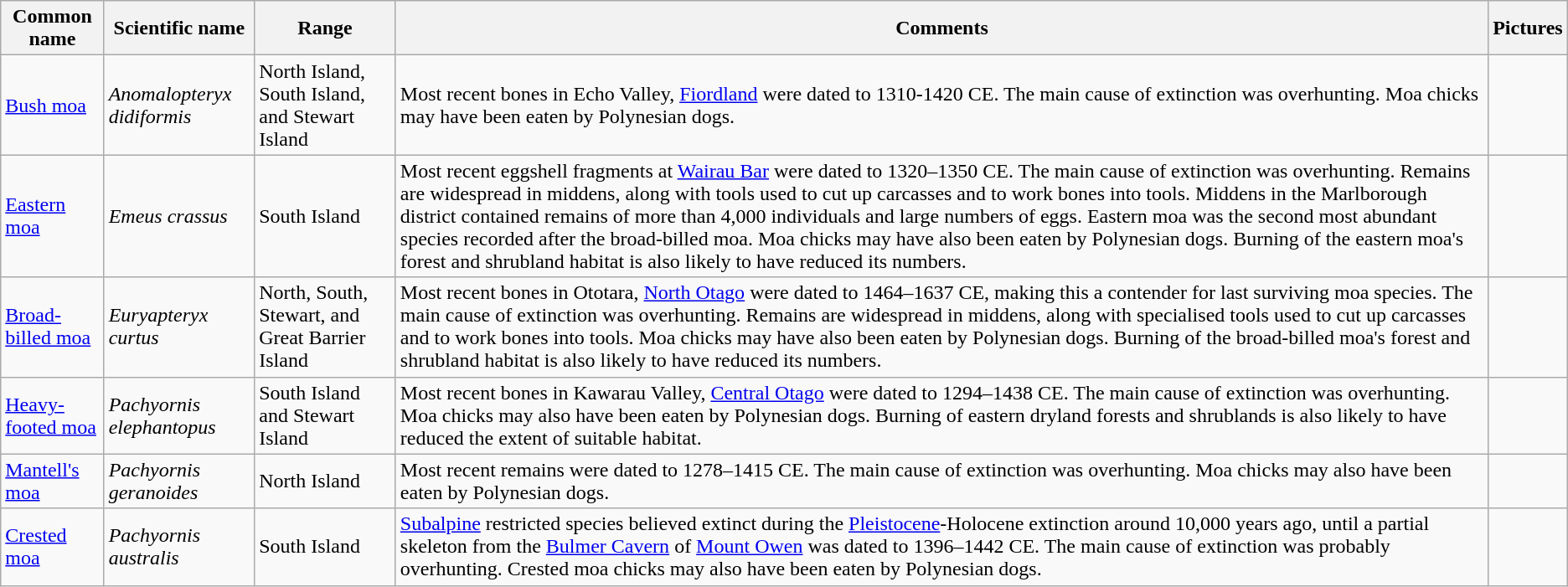<table class="wikitable sortable">
<tr>
<th>Common name</th>
<th>Scientific name</th>
<th>Range</th>
<th class="unsortable">Comments</th>
<th class="unsortable">Pictures</th>
</tr>
<tr>
<td><a href='#'>Bush moa</a></td>
<td><em>Anomalopteryx didiformis</em></td>
<td>North Island, South Island, and Stewart Island</td>
<td>Most recent bones in Echo Valley, <a href='#'>Fiordland</a> were dated to 1310-1420 CE. The main cause of extinction was overhunting. Moa chicks may have been eaten by Polynesian dogs.</td>
<td></td>
</tr>
<tr>
<td><a href='#'>Eastern moa</a></td>
<td><em>Emeus crassus</em></td>
<td>South Island</td>
<td>Most recent eggshell fragments at <a href='#'>Wairau Bar</a> were dated to 1320–1350 CE. The main cause of extinction was overhunting. Remains are widespread in middens, along with tools used to cut up carcasses and to work bones into tools. Middens in the Marlborough district contained remains of more than 4,000 individuals and large numbers of eggs. Eastern moa was the second most abundant species recorded after the broad-billed moa. Moa chicks may have also been eaten by Polynesian dogs. Burning of the eastern moa's forest and shrubland habitat is also likely to have reduced its numbers.</td>
<td></td>
</tr>
<tr>
<td><a href='#'>Broad-billed moa</a></td>
<td><em>Euryapteryx curtus</em></td>
<td>North, South, Stewart, and Great Barrier Island</td>
<td>Most recent bones in Ototara, <a href='#'>North Otago</a> were dated to 1464–1637 CE, making this a contender for last surviving moa species. The main cause of extinction was overhunting. Remains are widespread in middens, along with specialised tools used to cut up carcasses and to work bones into tools. Moa chicks may have also been eaten by Polynesian dogs. Burning of the broad-billed moa's forest and shrubland habitat is also likely to have reduced its numbers.</td>
<td></td>
</tr>
<tr>
<td><a href='#'>Heavy-footed moa</a></td>
<td><em>Pachyornis elephantopus</em></td>
<td>South Island and Stewart Island</td>
<td>Most recent bones in Kawarau Valley, <a href='#'>Central Otago</a> were dated to 1294–1438 CE. The main cause of extinction was overhunting. Moa chicks may also have been eaten by Polynesian dogs. Burning of eastern dryland forests and shrublands is also likely to have reduced the extent of suitable habitat.</td>
<td></td>
</tr>
<tr>
<td><a href='#'>Mantell's moa</a></td>
<td><em>Pachyornis geranoides</em></td>
<td>North Island</td>
<td>Most recent remains were dated to 1278–1415 CE. The main cause of extinction was overhunting. Moa chicks may also have been eaten by Polynesian dogs.</td>
<td></td>
</tr>
<tr>
<td><a href='#'>Crested moa</a></td>
<td><em>Pachyornis australis</em></td>
<td>South Island</td>
<td><a href='#'>Subalpine</a> restricted species believed extinct during the <a href='#'>Pleistocene</a>-Holocene extinction around 10,000 years ago, until a partial skeleton from the <a href='#'>Bulmer Cavern</a> of <a href='#'>Mount Owen</a> was dated to 1396–1442 CE. The main cause of extinction was probably overhunting. Crested moa chicks may also have been eaten by Polynesian dogs.</td>
<td></td>
</tr>
</table>
